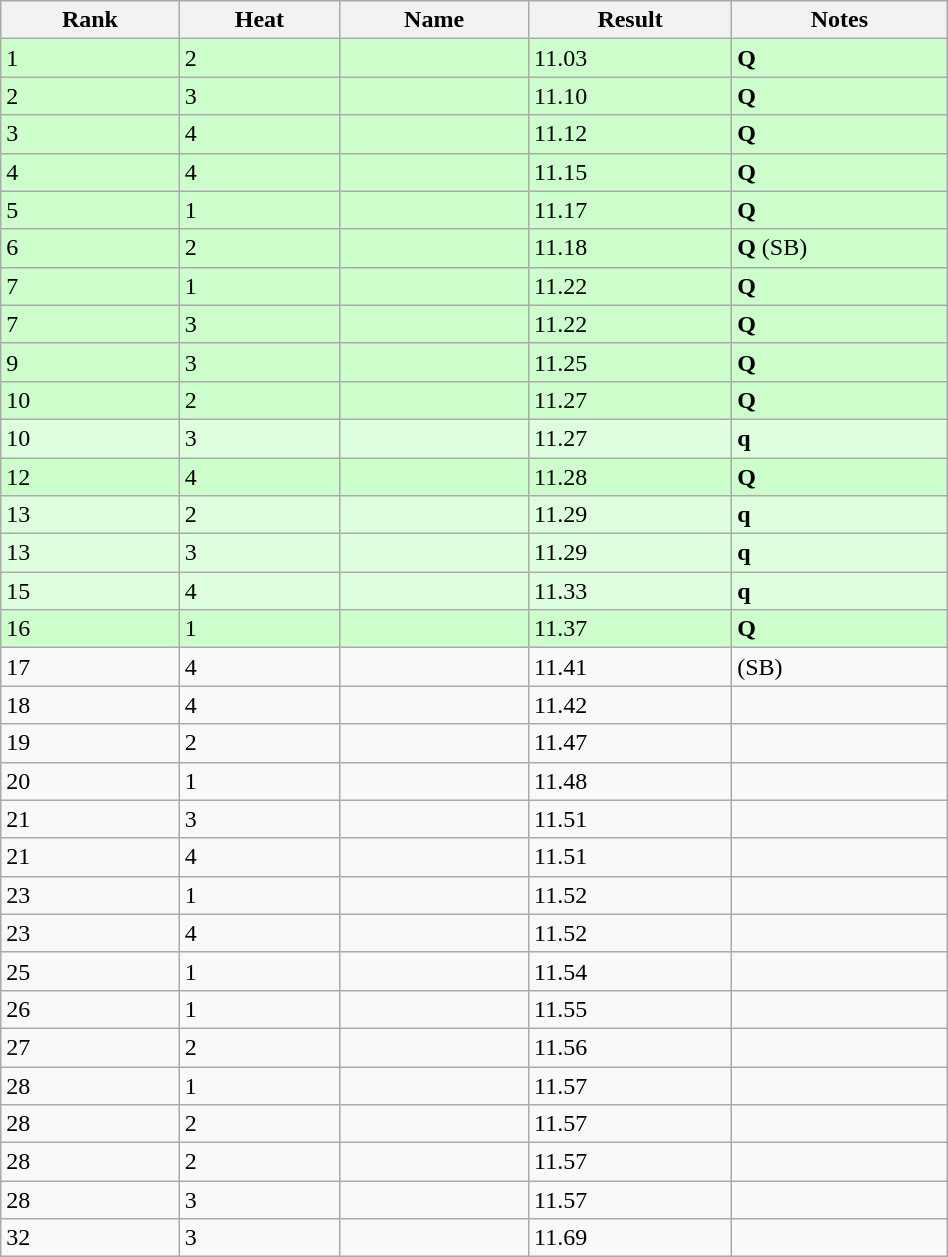<table class="wikitable sortable"  width=50%>
<tr bgcolor=ccffcc>
<th>Rank</th>
<th>Heat</th>
<th>Name</th>
<th>Result</th>
<th>Notes</th>
</tr>
<tr bgcolor=ccffcc>
<td>1</td>
<td>2</td>
<td></td>
<td>11.03</td>
<td><strong>Q</strong></td>
</tr>
<tr bgcolor=ccffcc>
<td>2</td>
<td>3</td>
<td></td>
<td>11.10</td>
<td><strong>Q</strong></td>
</tr>
<tr bgcolor=ccffcc>
<td>3</td>
<td>4</td>
<td></td>
<td>11.12</td>
<td><strong>Q</strong></td>
</tr>
<tr bgcolor=ccffcc>
<td>4</td>
<td>4</td>
<td></td>
<td>11.15</td>
<td><strong>Q</strong></td>
</tr>
<tr bgcolor=ccffcc>
<td>5</td>
<td>1</td>
<td></td>
<td>11.17</td>
<td><strong>Q</strong></td>
</tr>
<tr bgcolor=ccffcc>
<td>6</td>
<td>2</td>
<td></td>
<td>11.18</td>
<td><strong>Q</strong> (SB)</td>
</tr>
<tr bgcolor=ccffcc>
<td>7</td>
<td>1</td>
<td></td>
<td>11.22</td>
<td><strong>Q</strong></td>
</tr>
<tr bgcolor=ccffcc>
<td>7</td>
<td>3</td>
<td></td>
<td>11.22</td>
<td><strong>Q</strong></td>
</tr>
<tr bgcolor=ccffcc>
<td>9</td>
<td>3</td>
<td></td>
<td>11.25</td>
<td><strong>Q</strong></td>
</tr>
<tr bgcolor=ccffcc>
<td>10</td>
<td>2</td>
<td></td>
<td>11.27</td>
<td><strong>Q</strong></td>
</tr>
<tr bgcolor=ddffdd>
<td>10</td>
<td>3</td>
<td></td>
<td>11.27</td>
<td><strong>q</strong></td>
</tr>
<tr bgcolor=ccffcc>
<td>12</td>
<td>4</td>
<td></td>
<td>11.28</td>
<td><strong>Q</strong></td>
</tr>
<tr bgcolor=ddffdd>
<td>13</td>
<td>2</td>
<td></td>
<td>11.29</td>
<td><strong>q</strong></td>
</tr>
<tr bgcolor=ddffdd>
<td>13</td>
<td>3</td>
<td></td>
<td>11.29</td>
<td><strong>q</strong></td>
</tr>
<tr bgcolor=ddffdd>
<td>15</td>
<td>4</td>
<td></td>
<td>11.33</td>
<td><strong>q</strong></td>
</tr>
<tr bgcolor=ccffcc>
<td>16</td>
<td>1</td>
<td></td>
<td>11.37</td>
<td><strong>Q</strong></td>
</tr>
<tr>
<td>17</td>
<td>4</td>
<td></td>
<td>11.41</td>
<td>(SB)</td>
</tr>
<tr>
<td>18</td>
<td>4</td>
<td></td>
<td>11.42</td>
<td></td>
</tr>
<tr>
<td>19</td>
<td>2</td>
<td></td>
<td>11.47</td>
<td></td>
</tr>
<tr>
<td>20</td>
<td>1</td>
<td></td>
<td>11.48</td>
<td></td>
</tr>
<tr>
<td>21</td>
<td>3</td>
<td></td>
<td>11.51</td>
<td></td>
</tr>
<tr>
<td>21</td>
<td>4</td>
<td></td>
<td>11.51</td>
<td></td>
</tr>
<tr>
<td>23</td>
<td>1</td>
<td></td>
<td>11.52</td>
<td></td>
</tr>
<tr>
<td>23</td>
<td>4</td>
<td></td>
<td>11.52</td>
<td></td>
</tr>
<tr>
<td>25</td>
<td>1</td>
<td></td>
<td>11.54</td>
<td></td>
</tr>
<tr>
<td>26</td>
<td>1</td>
<td></td>
<td>11.55</td>
<td></td>
</tr>
<tr>
<td>27</td>
<td>2</td>
<td></td>
<td>11.56</td>
<td></td>
</tr>
<tr>
<td>28</td>
<td>1</td>
<td></td>
<td>11.57</td>
<td></td>
</tr>
<tr>
<td>28</td>
<td>2</td>
<td></td>
<td>11.57</td>
<td></td>
</tr>
<tr>
<td>28</td>
<td>2</td>
<td></td>
<td>11.57</td>
<td></td>
</tr>
<tr>
<td>28</td>
<td>3</td>
<td></td>
<td>11.57</td>
<td></td>
</tr>
<tr>
<td>32</td>
<td>3</td>
<td></td>
<td>11.69</td>
<td></td>
</tr>
</table>
